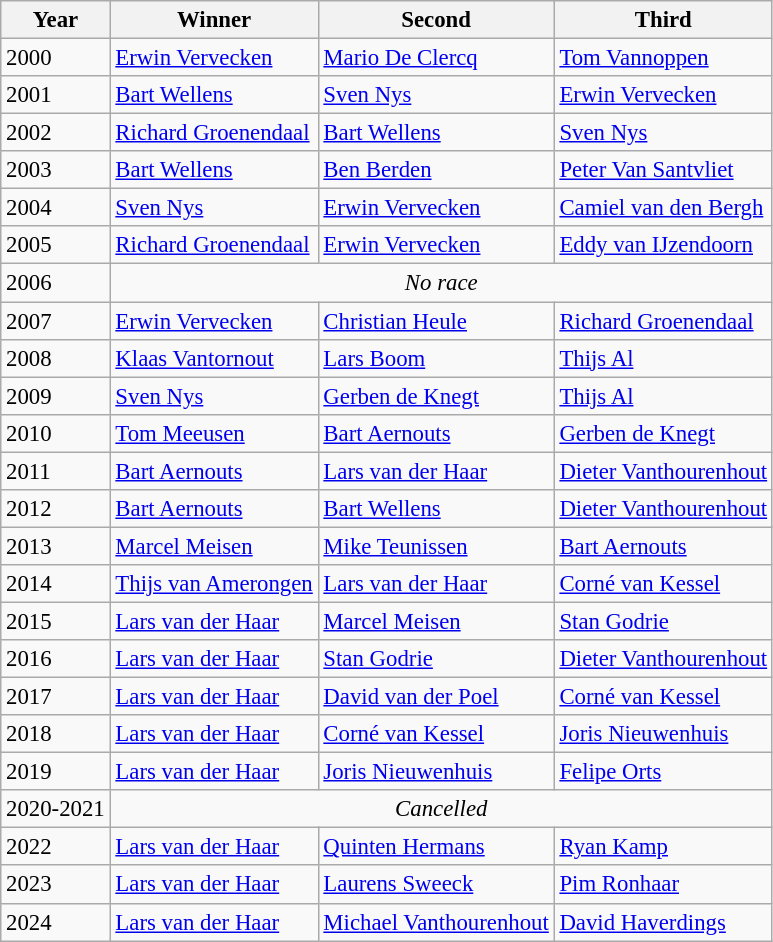<table class="wikitable sortable" style="font-size:95%">
<tr>
<th>Year</th>
<th>Winner</th>
<th>Second</th>
<th>Third</th>
</tr>
<tr>
<td>2000</td>
<td> <a href='#'>Erwin Vervecken</a></td>
<td> <a href='#'>Mario De Clercq</a></td>
<td> <a href='#'>Tom Vannoppen</a></td>
</tr>
<tr ---->
<td>2001</td>
<td> <a href='#'>Bart Wellens</a></td>
<td> <a href='#'>Sven Nys</a></td>
<td> <a href='#'>Erwin Vervecken</a></td>
</tr>
<tr ---->
<td>2002</td>
<td> <a href='#'>Richard Groenendaal</a></td>
<td> <a href='#'>Bart Wellens</a></td>
<td> <a href='#'>Sven Nys</a></td>
</tr>
<tr ---->
<td>2003</td>
<td> <a href='#'>Bart Wellens</a></td>
<td> <a href='#'>Ben Berden</a></td>
<td> <a href='#'>Peter Van Santvliet</a></td>
</tr>
<tr ---->
<td>2004</td>
<td> <a href='#'>Sven Nys</a></td>
<td> <a href='#'>Erwin Vervecken</a></td>
<td> <a href='#'>Camiel van den Bergh</a></td>
</tr>
<tr ---->
<td>2005</td>
<td> <a href='#'>Richard Groenendaal</a></td>
<td> <a href='#'>Erwin Vervecken</a></td>
<td> <a href='#'>Eddy van IJzendoorn</a></td>
</tr>
<tr ---->
<td>2006</td>
<td colspan=3 align=center><em>No race</em></td>
</tr>
<tr ---->
<td>2007</td>
<td> <a href='#'>Erwin Vervecken</a></td>
<td> <a href='#'>Christian Heule</a></td>
<td> <a href='#'>Richard Groenendaal</a></td>
</tr>
<tr ---->
<td>2008</td>
<td> <a href='#'>Klaas Vantornout</a></td>
<td> <a href='#'>Lars Boom</a></td>
<td> <a href='#'>Thijs Al</a></td>
</tr>
<tr ---->
<td>2009</td>
<td> <a href='#'>Sven Nys</a></td>
<td> <a href='#'>Gerben de Knegt</a></td>
<td> <a href='#'>Thijs Al</a></td>
</tr>
<tr ---->
<td>2010</td>
<td> <a href='#'>Tom Meeusen</a></td>
<td> <a href='#'>Bart Aernouts</a></td>
<td> <a href='#'>Gerben de Knegt</a></td>
</tr>
<tr ---->
<td>2011</td>
<td> <a href='#'>Bart Aernouts</a></td>
<td> <a href='#'>Lars van der Haar</a></td>
<td> <a href='#'>Dieter Vanthourenhout</a></td>
</tr>
<tr ---->
<td>2012</td>
<td> <a href='#'>Bart Aernouts</a></td>
<td> <a href='#'>Bart Wellens</a></td>
<td> <a href='#'>Dieter Vanthourenhout</a></td>
</tr>
<tr ---->
<td>2013</td>
<td> <a href='#'>Marcel Meisen</a></td>
<td> <a href='#'>Mike Teunissen</a></td>
<td> <a href='#'>Bart Aernouts</a></td>
</tr>
<tr ---->
<td>2014</td>
<td> <a href='#'>Thijs van Amerongen</a></td>
<td> <a href='#'>Lars van der Haar</a></td>
<td> <a href='#'>Corné van Kessel</a></td>
</tr>
<tr ---->
<td>2015</td>
<td> <a href='#'>Lars van der Haar</a></td>
<td> <a href='#'>Marcel Meisen</a></td>
<td> <a href='#'>Stan Godrie</a></td>
</tr>
<tr ---->
<td>2016</td>
<td> <a href='#'>Lars van der Haar</a></td>
<td> <a href='#'>Stan Godrie</a></td>
<td> <a href='#'>Dieter Vanthourenhout</a></td>
</tr>
<tr ---->
<td>2017</td>
<td> <a href='#'>Lars van der Haar</a></td>
<td> <a href='#'>David van der Poel</a></td>
<td> <a href='#'>Corné van Kessel</a></td>
</tr>
<tr ---->
<td>2018</td>
<td> <a href='#'>Lars van der Haar</a></td>
<td> <a href='#'>Corné van Kessel</a></td>
<td> <a href='#'>Joris Nieuwenhuis</a></td>
</tr>
<tr ---->
<td>2019</td>
<td> <a href='#'>Lars van der Haar</a></td>
<td> <a href='#'>Joris Nieuwenhuis</a></td>
<td> <a href='#'>Felipe Orts</a></td>
</tr>
<tr ---->
<td>2020-2021</td>
<td colspan=3 align=center><em>Cancelled</em></td>
</tr>
<tr ---->
<td>2022</td>
<td> <a href='#'>Lars van der Haar</a></td>
<td> <a href='#'>Quinten Hermans</a></td>
<td> <a href='#'>Ryan Kamp</a></td>
</tr>
<tr>
<td>2023</td>
<td> <a href='#'>Lars van der Haar</a></td>
<td> <a href='#'>Laurens Sweeck</a></td>
<td> <a href='#'>Pim Ronhaar</a></td>
</tr>
<tr>
<td>2024</td>
<td> <a href='#'>Lars van der Haar</a></td>
<td> <a href='#'>Michael Vanthourenhout</a></td>
<td> <a href='#'>David Haverdings</a></td>
</tr>
</table>
